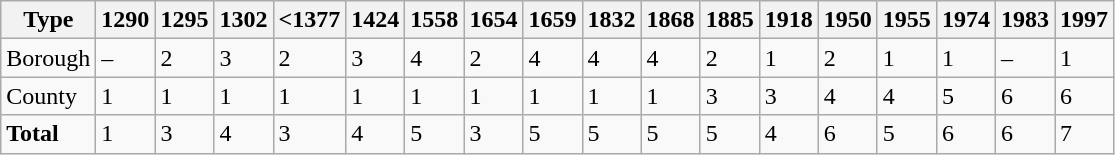<table class="wikitable">
<tr>
<th>Type</th>
<th>1290</th>
<th>1295</th>
<th>1302</th>
<th><1377</th>
<th>1424</th>
<th>1558</th>
<th>1654</th>
<th>1659</th>
<th>1832</th>
<th>1868</th>
<th>1885</th>
<th>1918</th>
<th>1950</th>
<th>1955</th>
<th>1974</th>
<th>1983</th>
<th>1997</th>
</tr>
<tr>
<td>Borough</td>
<td>–</td>
<td>2</td>
<td>3</td>
<td>2</td>
<td>3</td>
<td>4</td>
<td>2</td>
<td>4</td>
<td>4</td>
<td>4</td>
<td>2</td>
<td>1</td>
<td>2</td>
<td>1</td>
<td>1</td>
<td>–</td>
<td>1</td>
</tr>
<tr>
<td>County</td>
<td>1</td>
<td>1</td>
<td>1</td>
<td>1</td>
<td>1</td>
<td>1</td>
<td>1</td>
<td>1</td>
<td>1</td>
<td>1</td>
<td>3</td>
<td>3</td>
<td>4</td>
<td>4</td>
<td>5</td>
<td>6</td>
<td>6</td>
</tr>
<tr>
<td><strong>Total</strong></td>
<td>1</td>
<td>3</td>
<td>4</td>
<td>3</td>
<td>4</td>
<td>5</td>
<td>3</td>
<td>5</td>
<td>5</td>
<td>5</td>
<td>5</td>
<td>4</td>
<td>6</td>
<td>5</td>
<td>6</td>
<td>6</td>
<td>7</td>
</tr>
</table>
